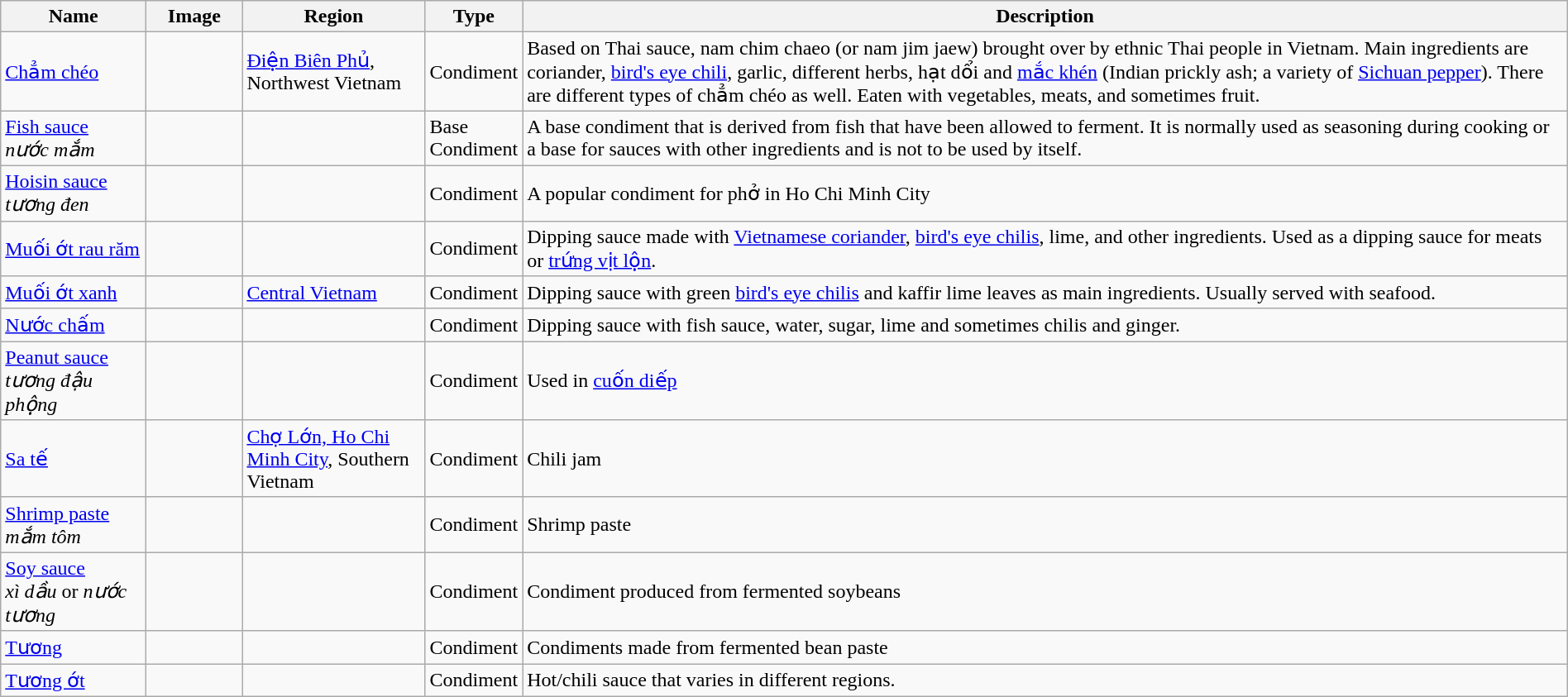<table class="wikitable sortable sticky-header" width="100%">
<tr>
<th style="width:110px;">Name</th>
<th style="width:70px;">Image</th>
<th style="width:140px;">Region</th>
<th style="width:70px;">Type</th>
<th>Description</th>
</tr>
<tr>
<td><a href='#'>Chẳm chéo</a></td>
<td></td>
<td><a href='#'>Điện Biên Phủ</a>, Northwest Vietnam</td>
<td>Condiment</td>
<td>Based on Thai sauce, nam chim chaeo (or nam jim jaew) brought over by ethnic Thai people in Vietnam. Main ingredients are coriander, <a href='#'>bird's eye chili</a>, garlic, different herbs, hạt dổi and <a href='#'>mắc khén</a> (Indian prickly ash; a variety of <a href='#'>Sichuan pepper</a>). There are different types of chẳm chéo as well. Eaten with vegetables, meats, and sometimes fruit.</td>
</tr>
<tr>
<td><a href='#'>Fish sauce</a><br><em>nước mắm</em></td>
<td></td>
<td></td>
<td>Base Condiment</td>
<td>A base condiment that is derived from fish that have been allowed to ferment. It is normally used as seasoning during cooking or a base for sauces with other ingredients and is not to be used by itself.</td>
</tr>
<tr>
<td><a href='#'>Hoisin sauce</a><br><em>tương đen</em></td>
<td></td>
<td></td>
<td>Condiment</td>
<td>A popular condiment for phở in Ho Chi Minh City</td>
</tr>
<tr>
<td><a href='#'>Muối ớt rau răm</a></td>
<td></td>
<td></td>
<td>Condiment</td>
<td>Dipping sauce made with <a href='#'>Vietnamese coriander</a>, <a href='#'>bird's eye chilis</a>, lime, and other ingredients. Used as a dipping sauce for meats or <a href='#'>trứng vịt lộn</a>.</td>
</tr>
<tr>
<td><a href='#'>Muối ớt xanh</a></td>
<td></td>
<td><a href='#'>Central Vietnam</a></td>
<td>Condiment</td>
<td>Dipping sauce with green <a href='#'>bird's eye chilis</a> and kaffir lime leaves as main ingredients. Usually served with seafood.</td>
</tr>
<tr>
<td><a href='#'>Nước chấm</a></td>
<td></td>
<td></td>
<td>Condiment</td>
<td>Dipping sauce with fish sauce, water, sugar, lime and sometimes chilis and ginger.</td>
</tr>
<tr>
<td><a href='#'>Peanut sauce</a><br><em>tương đậu phộng</em></td>
<td></td>
<td></td>
<td>Condiment</td>
<td>Used in <a href='#'>cuốn diếp</a></td>
</tr>
<tr>
<td><a href='#'>Sa tế</a></td>
<td></td>
<td><a href='#'>Chợ Lớn, Ho Chi Minh City</a>, Southern Vietnam</td>
<td>Condiment</td>
<td>Chili jam</td>
</tr>
<tr>
<td><a href='#'>Shrimp paste</a><br><em>mắm tôm</em></td>
<td></td>
<td></td>
<td>Condiment</td>
<td>Shrimp paste</td>
</tr>
<tr>
<td><a href='#'>Soy sauce</a><br><em>xì dầu</em> or <em>nước tương</em></td>
<td></td>
<td></td>
<td>Condiment</td>
<td>Condiment produced from fermented soybeans</td>
</tr>
<tr>
<td><a href='#'>Tương</a></td>
<td></td>
<td></td>
<td>Condiment</td>
<td>Condiments made from fermented bean paste</td>
</tr>
<tr>
<td><a href='#'>Tương ớt</a></td>
<td></td>
<td></td>
<td>Condiment</td>
<td>Hot/chili sauce that varies in different regions.</td>
</tr>
</table>
